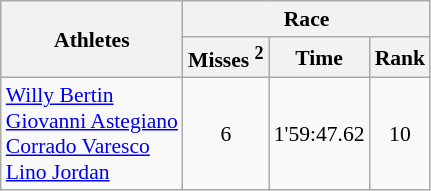<table class="wikitable" border="1" style="font-size:90%">
<tr>
<th rowspan=2>Athletes</th>
<th colspan=3>Race</th>
</tr>
<tr>
<th>Misses <sup>2</sup></th>
<th>Time</th>
<th>Rank</th>
</tr>
<tr>
<td><a href='#'>Willy Bertin</a><br><a href='#'>Giovanni Astegiano</a><br><a href='#'>Corrado Varesco</a><br><a href='#'>Lino Jordan</a></td>
<td align=center>6</td>
<td align=center>1'59:47.62</td>
<td align=center>10</td>
</tr>
</table>
